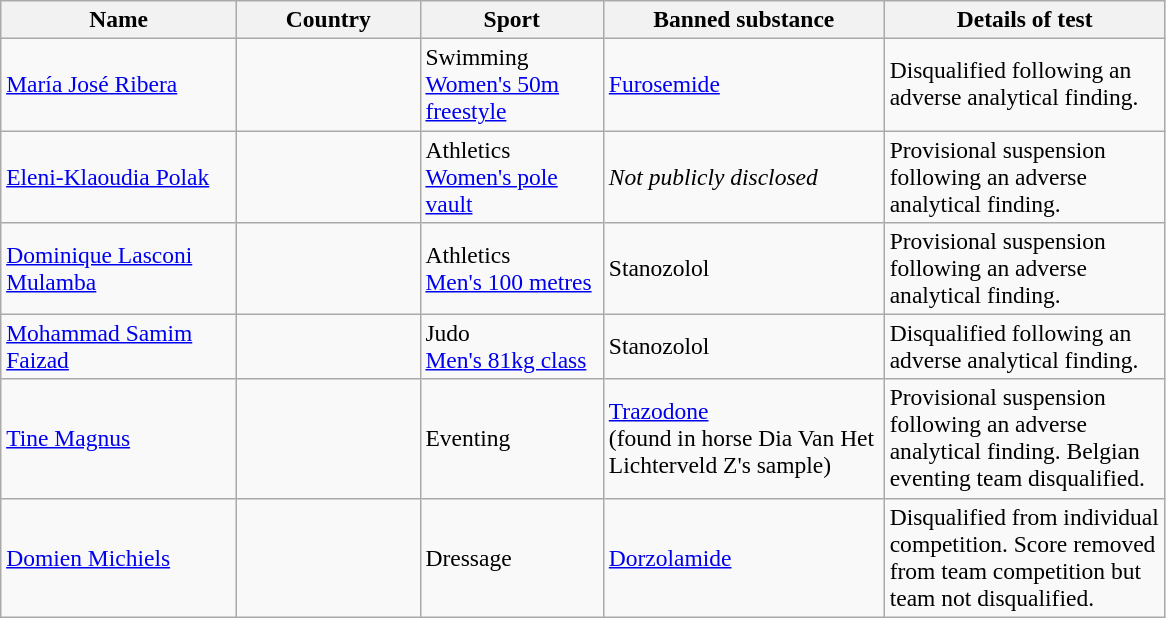<table class="wikitable sortable"  style="font-size:98%; font-size:98%;">
<tr>
<th style="width:150px;">Name</th>
<th style="width:115px;">Country</th>
<th style="width:115px;">Sport</th>
<th style="width:180px;">Banned substance</th>
<th style="width:180px;">Details of test</th>
</tr>
<tr>
<td><a href='#'>María José Ribera</a></td>
<td></td>
<td>Swimming <br><a href='#'>Women's 50m freestyle</a></td>
<td><a href='#'>Furosemide</a></td>
<td>Disqualified following an adverse analytical finding.</td>
</tr>
<tr>
<td><a href='#'>Eleni-Klaoudia Polak</a></td>
<td></td>
<td>Athletics <br><a href='#'>Women's pole vault</a></td>
<td><em>Not publicly disclosed</td>
<td>Provisional suspension following an adverse analytical finding.</td>
</tr>
<tr>
<td><a href='#'>Dominique Lasconi Mulamba</a></td>
<td></td>
<td>Athletics <br><a href='#'>Men's 100 metres</a></td>
<td>Stanozolol</td>
<td>Provisional suspension following an adverse analytical finding.</td>
</tr>
<tr>
<td><a href='#'>Mohammad Samim Faizad</a></td>
<td></td>
<td>Judo <br> <a href='#'>Men's 81kg class</a></td>
<td>Stanozolol</td>
<td>Disqualified following an adverse analytical finding.</td>
</tr>
<tr>
<td><a href='#'>Tine Magnus</a></td>
<td></td>
<td>Eventing</td>
<td><a href='#'>Trazodone</a><br>(found in horse Dia Van Het Lichterveld Z's sample)</td>
<td>Provisional suspension following an adverse analytical finding. Belgian eventing team disqualified.</td>
</tr>
<tr>
<td><a href='#'>Domien Michiels</a></td>
<td></td>
<td>Dressage</td>
<td><a href='#'>Dorzolamide</a></td>
<td>Disqualified from individual competition. Score removed from team competition but team not disqualified. </td>
</tr>
</table>
